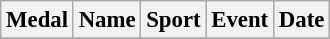<table class="wikitable sortable" style="font-size: 95%;">
<tr>
<th>Medal</th>
<th>Name</th>
<th>Sport</th>
<th>Event</th>
<th>Date</th>
</tr>
<tr>
</tr>
</table>
